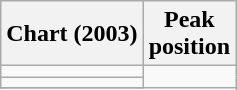<table class="wikitable sortable">
<tr>
<th>Chart (2003)</th>
<th>Peak<br>position</th>
</tr>
<tr>
<td></td>
</tr>
<tr>
<td></td>
</tr>
<tr>
</tr>
</table>
